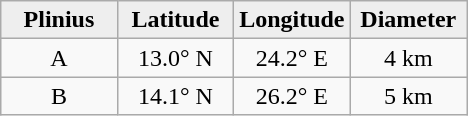<table class="wikitable">
<tr>
<th width="25%" style="background:#eeeeee;">Plinius</th>
<th width="25%" style="background:#eeeeee;">Latitude</th>
<th width="25%" style="background:#eeeeee;">Longitude</th>
<th width="25%" style="background:#eeeeee;">Diameter</th>
</tr>
<tr>
<td align="center">A</td>
<td align="center">13.0° N</td>
<td align="center">24.2° E</td>
<td align="center">4 km</td>
</tr>
<tr>
<td align="center">B</td>
<td align="center">14.1° N</td>
<td align="center">26.2° E</td>
<td align="center">5 km</td>
</tr>
</table>
